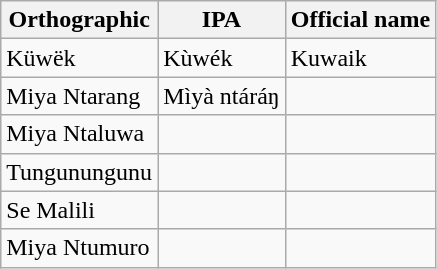<table class="wikitable sortable">
<tr>
<th>Orthographic</th>
<th>IPA</th>
<th>Official name</th>
</tr>
<tr>
<td>Küwëk</td>
<td>Kùwék</td>
<td>Kuwaik</td>
</tr>
<tr>
<td>Miya Ntarang</td>
<td>Mìyà ntáráŋ</td>
<td></td>
</tr>
<tr>
<td>Miya Ntaluwa</td>
<td></td>
<td></td>
</tr>
<tr>
<td>Tungunungunu</td>
<td></td>
<td></td>
</tr>
<tr>
<td>Se Malili</td>
<td></td>
<td></td>
</tr>
<tr>
<td>Miya Ntumuro</td>
<td></td>
<td></td>
</tr>
</table>
